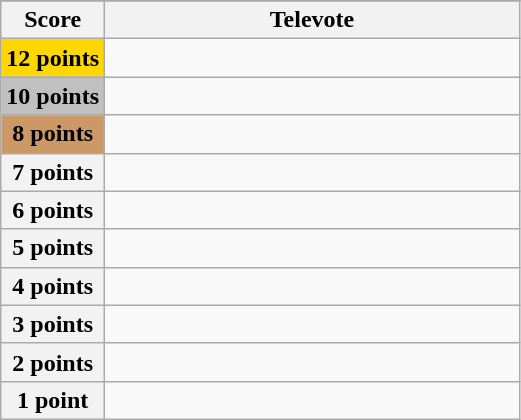<table class="wikitable">
<tr>
</tr>
<tr>
<th scope="col" width="20%">Score</th>
<th scope="col" width="80%">Televote</th>
</tr>
<tr>
<th scope="row" style="Background:gold">12 points</th>
<td></td>
</tr>
<tr>
<th scope="row" style="background:silver">10 points</th>
<td></td>
</tr>
<tr>
<th scope="row" style="background:#CC9966">8 points</th>
<td></td>
</tr>
<tr>
<th scope="row">7 points</th>
<td></td>
</tr>
<tr>
<th scope="row">6 points</th>
<td></td>
</tr>
<tr>
<th scope="row">5 points</th>
<td></td>
</tr>
<tr>
<th scope="row">4 points</th>
<td></td>
</tr>
<tr>
<th scope="row">3 points</th>
<td></td>
</tr>
<tr>
<th scope="row">2 points</th>
<td></td>
</tr>
<tr>
<th scope="row">1 point</th>
<td></td>
</tr>
</table>
